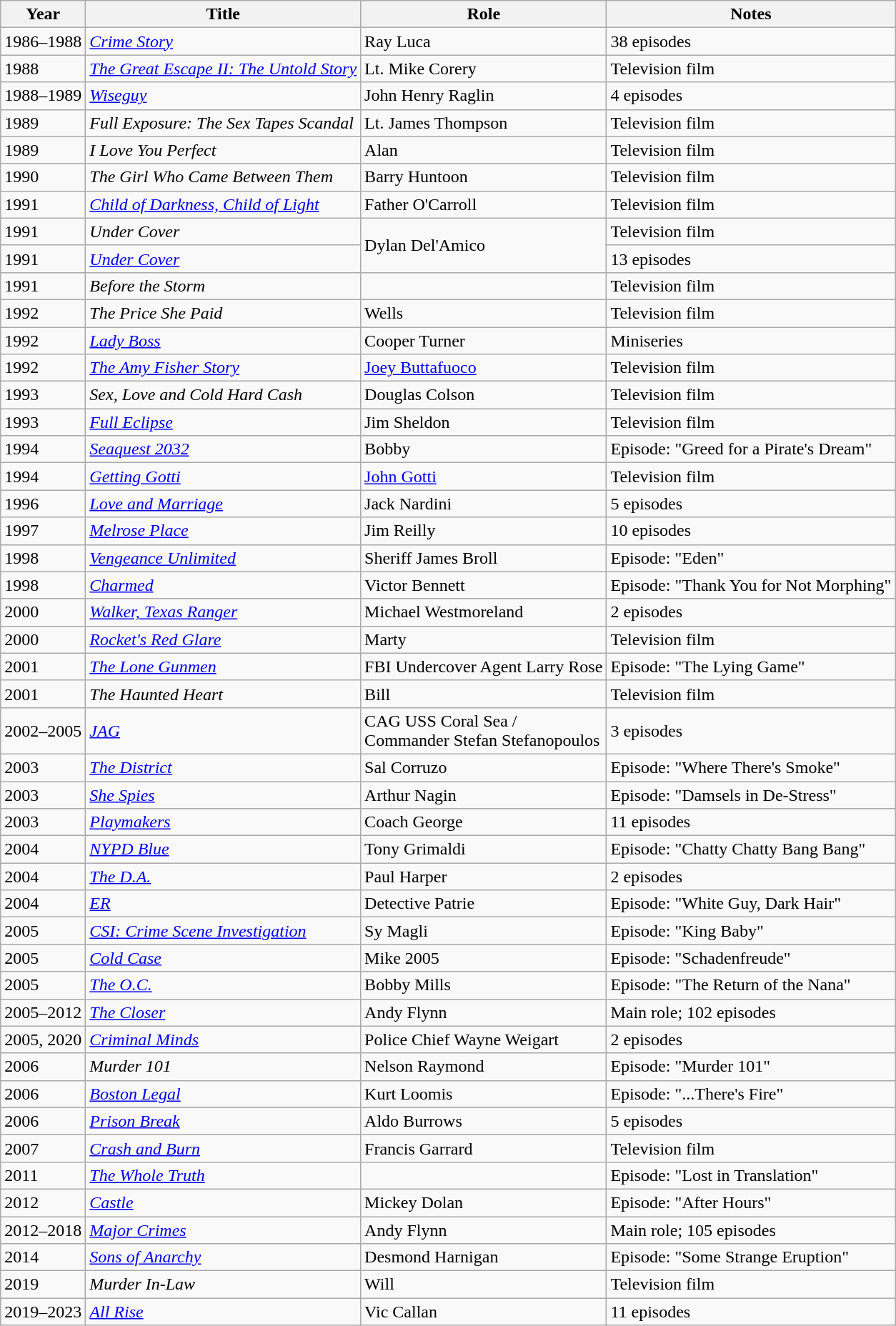<table class="wikitable">
<tr>
<th>Year</th>
<th>Title</th>
<th>Role</th>
<th>Notes</th>
</tr>
<tr>
<td>1986–1988</td>
<td><a href='#'><em>Crime Story</em></a></td>
<td>Ray Luca</td>
<td>38 episodes</td>
</tr>
<tr>
<td>1988</td>
<td><em><a href='#'>The Great Escape II: The Untold Story</a></em></td>
<td>Lt. Mike Corery</td>
<td>Television film</td>
</tr>
<tr>
<td>1988–1989</td>
<td><em><a href='#'>Wiseguy</a></em></td>
<td>John Henry Raglin</td>
<td>4 episodes</td>
</tr>
<tr>
<td>1989</td>
<td><em>Full Exposure: The Sex Tapes Scandal</em></td>
<td>Lt. James Thompson</td>
<td>Television film</td>
</tr>
<tr>
<td>1989</td>
<td><em>I Love You Perfect</em></td>
<td>Alan</td>
<td>Television film</td>
</tr>
<tr>
<td>1990</td>
<td><em>The Girl Who Came Between Them</em></td>
<td>Barry Huntoon</td>
<td>Television film</td>
</tr>
<tr>
<td>1991</td>
<td><em><a href='#'>Child of Darkness, Child of Light</a></em></td>
<td>Father O'Carroll</td>
<td>Television film</td>
</tr>
<tr>
<td>1991</td>
<td><em>Under Cover</em></td>
<td rowspan="2">Dylan Del'Amico</td>
<td>Television film</td>
</tr>
<tr>
<td>1991</td>
<td><a href='#'><em>Under Cover</em></a></td>
<td>13 episodes</td>
</tr>
<tr>
<td>1991</td>
<td><em>Before the Storm</em></td>
<td></td>
<td>Television film</td>
</tr>
<tr>
<td>1992</td>
<td><em>The Price She Paid</em></td>
<td>Wells</td>
<td>Television film</td>
</tr>
<tr>
<td>1992</td>
<td><em><a href='#'>Lady Boss</a></em></td>
<td>Cooper Turner</td>
<td>Miniseries</td>
</tr>
<tr>
<td>1992</td>
<td><em><a href='#'>The Amy Fisher Story</a></em></td>
<td><a href='#'>Joey Buttafuoco</a></td>
<td>Television film</td>
</tr>
<tr>
<td>1993</td>
<td><em>Sex, Love and Cold Hard Cash</em></td>
<td>Douglas Colson</td>
<td>Television film</td>
</tr>
<tr>
<td>1993</td>
<td><em><a href='#'>Full Eclipse</a></em></td>
<td>Jim Sheldon</td>
<td>Television film</td>
</tr>
<tr>
<td>1994</td>
<td><em><a href='#'>Seaquest 2032</a></em></td>
<td>Bobby</td>
<td>Episode: "Greed for a Pirate's Dream"</td>
</tr>
<tr>
<td>1994</td>
<td><em><a href='#'>Getting Gotti</a></em></td>
<td><a href='#'>John Gotti</a></td>
<td>Television film</td>
</tr>
<tr>
<td>1996</td>
<td><a href='#'><em>Love and Marriage</em></a></td>
<td>Jack Nardini</td>
<td>5 episodes</td>
</tr>
<tr>
<td>1997</td>
<td><em><a href='#'>Melrose Place</a></em></td>
<td>Jim Reilly</td>
<td>10 episodes</td>
</tr>
<tr>
<td>1998</td>
<td><em><a href='#'>Vengeance Unlimited</a></em></td>
<td>Sheriff James Broll</td>
<td>Episode: "Eden"</td>
</tr>
<tr>
<td>1998</td>
<td><em><a href='#'>Charmed</a></em></td>
<td>Victor Bennett</td>
<td>Episode: "Thank You for Not Morphing"</td>
</tr>
<tr>
<td>2000</td>
<td><em><a href='#'>Walker, Texas Ranger</a></em></td>
<td>Michael Westmoreland</td>
<td>2 episodes</td>
</tr>
<tr>
<td>2000</td>
<td><em><a href='#'>Rocket's Red Glare</a></em></td>
<td>Marty</td>
<td>Television film</td>
</tr>
<tr>
<td>2001</td>
<td><a href='#'><em>The Lone Gunmen</em></a></td>
<td>FBI Undercover Agent Larry Rose</td>
<td>Episode: "The Lying Game"</td>
</tr>
<tr>
<td>2001</td>
<td><em>The Haunted Heart</em></td>
<td>Bill</td>
<td>Television film</td>
</tr>
<tr>
<td>2002–2005</td>
<td><a href='#'><em>JAG</em></a></td>
<td>CAG USS Coral Sea /<br>Commander Stefan Stefanopoulos</td>
<td>3 episodes</td>
</tr>
<tr>
<td>2003</td>
<td><em><a href='#'>The District</a></em></td>
<td>Sal Corruzo</td>
<td>Episode: "Where There's Smoke"</td>
</tr>
<tr>
<td>2003</td>
<td><em><a href='#'>She Spies</a></em></td>
<td>Arthur Nagin</td>
<td>Episode: "Damsels in De-Stress"</td>
</tr>
<tr>
<td>2003</td>
<td><em><a href='#'>Playmakers</a></em></td>
<td>Coach George</td>
<td>11 episodes</td>
</tr>
<tr>
<td>2004</td>
<td><em><a href='#'>NYPD Blue</a></em></td>
<td>Tony Grimaldi</td>
<td>Episode: "Chatty Chatty Bang Bang"</td>
</tr>
<tr>
<td>2004</td>
<td><a href='#'><em>The D.A.</em></a></td>
<td>Paul Harper</td>
<td>2 episodes</td>
</tr>
<tr>
<td>2004</td>
<td><a href='#'><em>ER</em></a></td>
<td>Detective Patrie</td>
<td>Episode: "White Guy, Dark Hair"</td>
</tr>
<tr>
<td>2005</td>
<td><em><a href='#'>CSI: Crime Scene Investigation</a></em></td>
<td>Sy Magli</td>
<td>Episode: "King Baby"</td>
</tr>
<tr>
<td>2005</td>
<td><em><a href='#'>Cold Case</a></em></td>
<td>Mike 2005</td>
<td>Episode: "Schadenfreude"</td>
</tr>
<tr>
<td>2005</td>
<td><em><a href='#'>The O.C.</a></em></td>
<td>Bobby Mills</td>
<td>Episode: "The Return of the Nana"</td>
</tr>
<tr>
<td>2005–2012</td>
<td><em><a href='#'>The Closer</a></em></td>
<td>Andy Flynn</td>
<td>Main role; 102 episodes</td>
</tr>
<tr>
<td>2005, 2020</td>
<td><em><a href='#'>Criminal Minds</a></em></td>
<td>Police Chief Wayne Weigart</td>
<td>2 episodes</td>
</tr>
<tr>
<td>2006</td>
<td><em>Murder 101</em></td>
<td>Nelson Raymond</td>
<td>Episode: "Murder 101"</td>
</tr>
<tr>
<td>2006</td>
<td><em><a href='#'>Boston Legal</a></em></td>
<td>Kurt Loomis</td>
<td>Episode: "...There's Fire"</td>
</tr>
<tr>
<td>2006</td>
<td><em><a href='#'>Prison Break</a></em></td>
<td>Aldo Burrows</td>
<td>5 episodes</td>
</tr>
<tr>
<td>2007</td>
<td><a href='#'><em>Crash and Burn</em></a></td>
<td>Francis Garrard</td>
<td>Television film</td>
</tr>
<tr>
<td>2011</td>
<td><a href='#'><em>The Whole Truth</em></a></td>
<td></td>
<td>Episode: "Lost in Translation"</td>
</tr>
<tr>
<td>2012</td>
<td><a href='#'><em>Castle</em></a></td>
<td>Mickey Dolan</td>
<td>Episode: "After Hours"</td>
</tr>
<tr>
<td>2012–2018</td>
<td><a href='#'><em>Major Crimes</em></a></td>
<td>Andy Flynn</td>
<td>Main role; 105 episodes</td>
</tr>
<tr>
<td>2014</td>
<td><em><a href='#'>Sons of Anarchy</a></em></td>
<td>Desmond Harnigan</td>
<td>Episode: "Some Strange Eruption"</td>
</tr>
<tr>
<td>2019</td>
<td><em>Murder In-Law</em></td>
<td>Will</td>
<td>Television film</td>
</tr>
<tr>
<td>2019–2023</td>
<td><a href='#'><em>All Rise</em></a></td>
<td>Vic Callan</td>
<td>11 episodes</td>
</tr>
</table>
